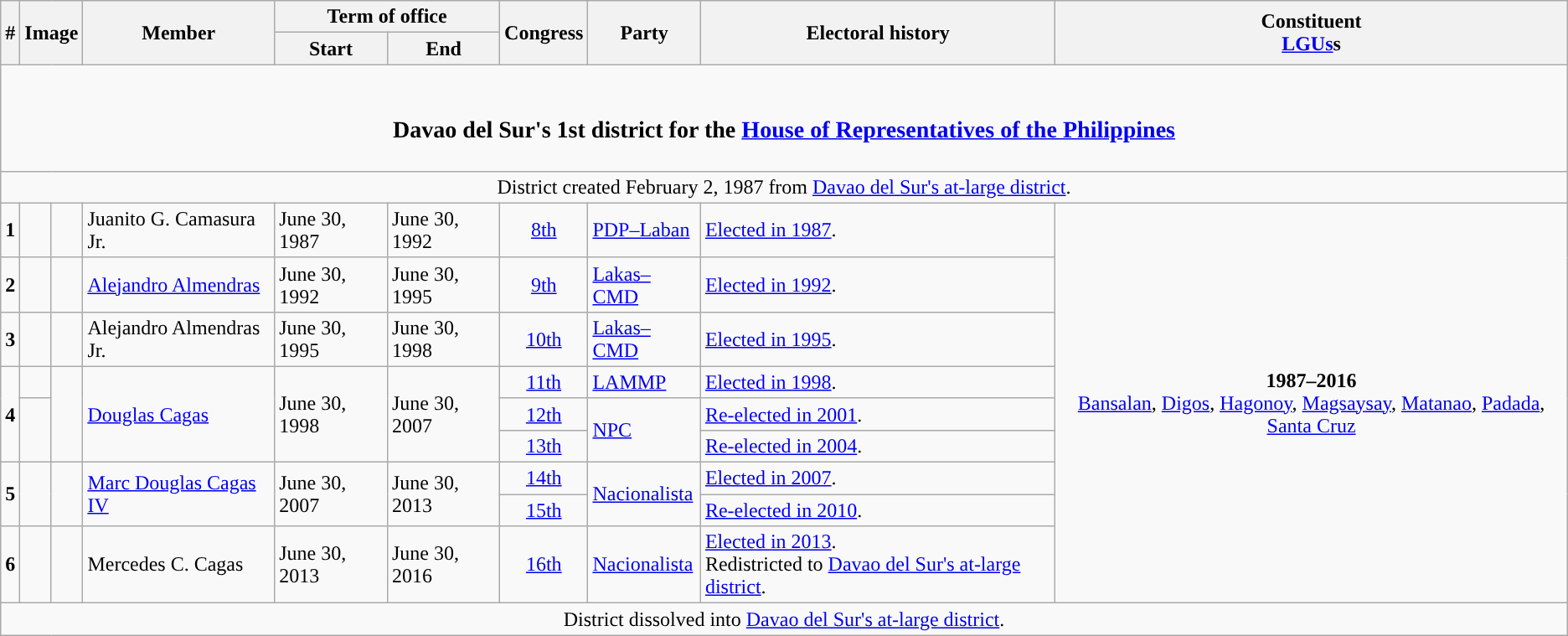<table class=wikitable>
<tr>
<th rowspan="2">#</th>
<th rowspan="2" colspan=2>Image</th>
<th rowspan="2">Member</th>
<th colspan=2>Term of office</th>
<th rowspan="2">Congress</th>
<th rowspan="2">Party</th>
<th rowspan="2">Electoral history</th>
<th rowspan="2">Constituent<br><a href='#'>LGUs</a>s</th>
</tr>
<tr>
<th>Start</th>
<th>End</th>
</tr>
<tr>
<td colspan="10" style="text-align:center;"><br><h3>Davao del Sur's 1st district for the <a href='#'>House of Representatives of the Philippines</a></h3></td>
</tr>
<tr>
<td colspan="10" style="text-align:center;">District created February 2, 1987 from <a href='#'>Davao del Sur's at-large district</a>.</td>
</tr>
<tr>
<td style="text-align:center;"><strong>1</strong></td>
<td style="color:inherit;background:"></td>
<td></td>
<td>Juanito G. Camasura Jr.</td>
<td>June 30, 1987</td>
<td>June 30, 1992</td>
<td style="text-align:center;"><a href='#'>8th</a></td>
<td><a href='#'>PDP–Laban</a></td>
<td><a href='#'>Elected in 1987</a>.</td>
<td rowspan="9" style="text-align:center;"><strong>1987–2016</strong><br><a href='#'>Bansalan</a>, <a href='#'>Digos</a>, <a href='#'>Hagonoy</a>, <a href='#'>Magsaysay</a>, <a href='#'>Matanao</a>, <a href='#'>Padada</a>, <a href='#'>Santa Cruz</a></td>
</tr>
<tr>
<td style="text-align:center;"><strong>2</strong></td>
<td style="color:inherit;background:"></td>
<td></td>
<td><a href='#'>Alejandro Almendras</a></td>
<td>June 30, 1992</td>
<td>June 30, 1995</td>
<td style="text-align:center;"><a href='#'>9th</a></td>
<td><a href='#'>Lakas–CMD</a></td>
<td><a href='#'>Elected in 1992</a>.</td>
</tr>
<tr>
<td style="text-align:center;"><strong>3</strong></td>
<td style="color:inherit;background:"></td>
<td></td>
<td>Alejandro Almendras Jr.</td>
<td>June 30, 1995</td>
<td>June 30, 1998</td>
<td style="text-align:center;"><a href='#'>10th</a></td>
<td><a href='#'>Lakas–CMD</a></td>
<td><a href='#'>Elected in 1995</a>.</td>
</tr>
<tr>
<td rowspan="3" style="text-align:center;"><strong>4</strong></td>
<td style="color:inherit;background:"></td>
<td rowspan="3"></td>
<td rowspan="3"><a href='#'>Douglas Cagas</a></td>
<td rowspan="3">June 30, 1998</td>
<td rowspan="3">June 30, 2007</td>
<td style="text-align:center;"><a href='#'>11th</a></td>
<td><a href='#'>LAMMP</a></td>
<td><a href='#'>Elected in 1998</a>.</td>
</tr>
<tr>
<td rowspan="2" style="color:inherit;background:"></td>
<td style="text-align:center;"><a href='#'>12th</a></td>
<td rowspan="2"><a href='#'>NPC</a></td>
<td><a href='#'>Re-elected in 2001</a>.</td>
</tr>
<tr>
<td style="text-align:center;"><a href='#'>13th</a></td>
<td><a href='#'>Re-elected in 2004</a>.</td>
</tr>
<tr>
<td rowspan="2" style="text-align:center;"><strong>5</strong></td>
<td rowspan="2" style="color:inherit;background:"></td>
<td rowspan="2"></td>
<td rowspan="2"><a href='#'>Marc Douglas Cagas IV</a></td>
<td rowspan="2">June 30, 2007</td>
<td rowspan="2">June 30, 2013</td>
<td style="text-align:center;"><a href='#'>14th</a></td>
<td rowspan="2"><a href='#'>Nacionalista</a></td>
<td><a href='#'>Elected in 2007</a>.</td>
</tr>
<tr>
<td style="text-align:center;"><a href='#'>15th</a></td>
<td><a href='#'>Re-elected in 2010</a>.</td>
</tr>
<tr>
<td style="text-align:center;"><strong>6</strong></td>
<td style="color:inherit;background:"></td>
<td></td>
<td>Mercedes C. Cagas</td>
<td>June 30, 2013</td>
<td>June 30, 2016</td>
<td style="text-align:center;"><a href='#'>16th</a></td>
<td><a href='#'>Nacionalista</a></td>
<td><a href='#'>Elected in 2013</a>.<br>Redistricted to <a href='#'>Davao del Sur's at-large district</a>.</td>
</tr>
<tr>
<td colspan="10" style="text-align:center;">District dissolved into <a href='#'>Davao del Sur's at-large district</a>.</td>
</tr>
</table>
